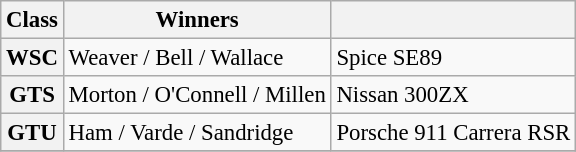<table class="wikitable" style="font-size: 95%">
<tr>
<th>Class</th>
<th>Winners</th>
<th></th>
</tr>
<tr>
<th>WSC</th>
<td>Weaver / Bell / Wallace</td>
<td>Spice SE89</td>
</tr>
<tr>
<th>GTS</th>
<td>Morton / O'Connell / Millen</td>
<td>Nissan 300ZX</td>
</tr>
<tr>
<th>GTU</th>
<td>Ham / Varde / Sandridge</td>
<td>Porsche 911 Carrera RSR</td>
</tr>
<tr>
</tr>
</table>
